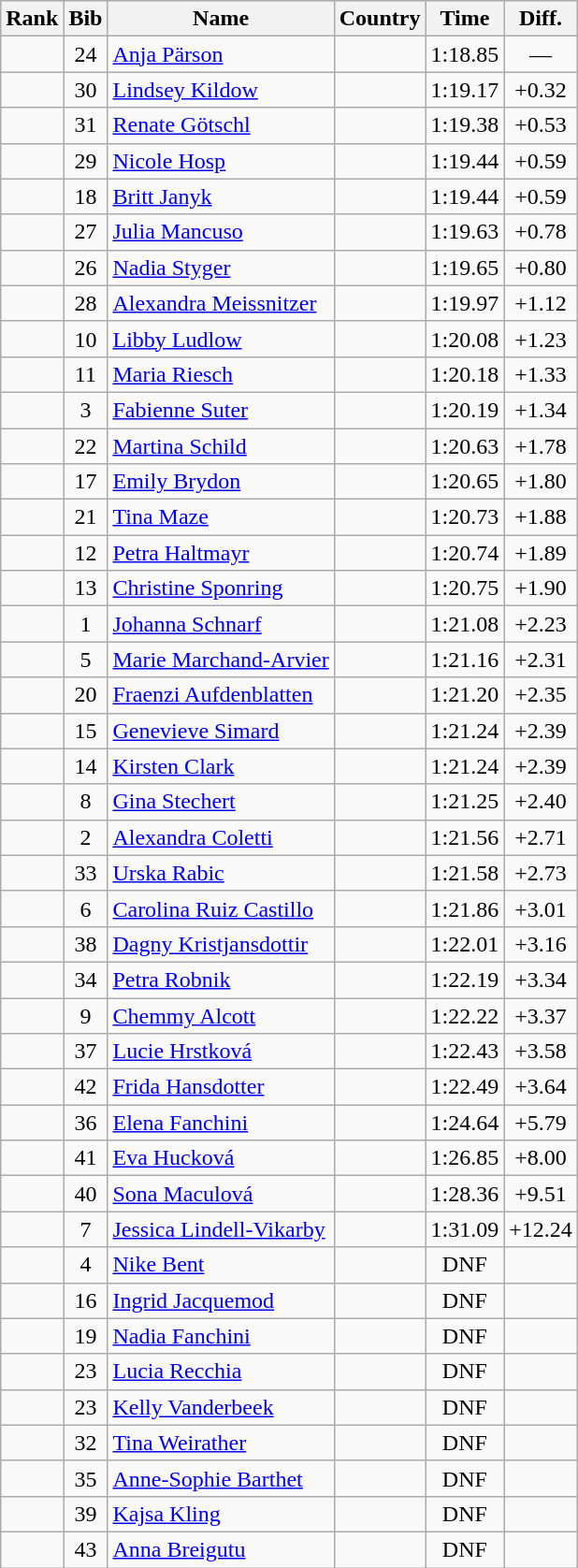<table class="wikitable sortable" style="text-align:center">
<tr>
<th>Rank</th>
<th>Bib</th>
<th>Name</th>
<th>Country</th>
<th>Time</th>
<th>Diff.</th>
</tr>
<tr>
<td></td>
<td>24</td>
<td align=left><a href='#'>Anja Pärson</a></td>
<td align=left></td>
<td>1:18.85</td>
<td>—</td>
</tr>
<tr>
<td></td>
<td>30</td>
<td align=left><a href='#'>Lindsey Kildow</a></td>
<td align=left></td>
<td>1:19.17</td>
<td>+0.32</td>
</tr>
<tr>
<td></td>
<td>31</td>
<td align=left><a href='#'>Renate Götschl</a></td>
<td align=left></td>
<td>1:19.38</td>
<td>+0.53</td>
</tr>
<tr>
<td></td>
<td>29</td>
<td align=left><a href='#'>Nicole Hosp</a></td>
<td align=left></td>
<td>1:19.44</td>
<td>+0.59</td>
</tr>
<tr>
<td></td>
<td>18</td>
<td align=left><a href='#'>Britt Janyk</a></td>
<td align=left></td>
<td>1:19.44</td>
<td>+0.59</td>
</tr>
<tr>
<td></td>
<td>27</td>
<td align=left><a href='#'>Julia Mancuso</a></td>
<td align=left></td>
<td>1:19.63</td>
<td>+0.78</td>
</tr>
<tr>
<td></td>
<td>26</td>
<td align=left><a href='#'>Nadia Styger</a></td>
<td align=left></td>
<td>1:19.65</td>
<td>+0.80</td>
</tr>
<tr>
<td></td>
<td>28</td>
<td align=left><a href='#'>Alexandra Meissnitzer</a></td>
<td align=left></td>
<td>1:19.97</td>
<td>+1.12</td>
</tr>
<tr>
<td></td>
<td>10</td>
<td align=left><a href='#'>Libby Ludlow</a></td>
<td align=left></td>
<td>1:20.08</td>
<td>+1.23</td>
</tr>
<tr>
<td></td>
<td>11</td>
<td align=left><a href='#'>Maria Riesch</a></td>
<td align=left></td>
<td>1:20.18</td>
<td>+1.33</td>
</tr>
<tr>
<td></td>
<td>3</td>
<td align=left><a href='#'>Fabienne Suter</a></td>
<td align=left></td>
<td>1:20.19</td>
<td>+1.34</td>
</tr>
<tr>
<td></td>
<td>22</td>
<td align=left><a href='#'>Martina Schild</a></td>
<td align=left></td>
<td>1:20.63</td>
<td>+1.78</td>
</tr>
<tr>
<td></td>
<td>17</td>
<td align=left><a href='#'>Emily Brydon</a></td>
<td align=left></td>
<td>1:20.65</td>
<td>+1.80</td>
</tr>
<tr>
<td></td>
<td>21</td>
<td align=left><a href='#'>Tina Maze</a></td>
<td align=left></td>
<td>1:20.73</td>
<td>+1.88</td>
</tr>
<tr>
<td></td>
<td>12</td>
<td align=left><a href='#'>Petra Haltmayr</a></td>
<td align=left></td>
<td>1:20.74</td>
<td>+1.89</td>
</tr>
<tr>
<td></td>
<td>13</td>
<td align=left><a href='#'>Christine Sponring</a></td>
<td align=left></td>
<td>1:20.75</td>
<td>+1.90</td>
</tr>
<tr>
<td></td>
<td>1</td>
<td align=left><a href='#'>Johanna Schnarf</a></td>
<td align=left></td>
<td>1:21.08</td>
<td>+2.23</td>
</tr>
<tr>
<td></td>
<td>5</td>
<td align=left><a href='#'>Marie Marchand-Arvier</a></td>
<td align=left></td>
<td>1:21.16</td>
<td>+2.31</td>
</tr>
<tr>
<td></td>
<td>20</td>
<td align=left><a href='#'>Fraenzi Aufdenblatten</a></td>
<td align=left></td>
<td>1:21.20</td>
<td>+2.35</td>
</tr>
<tr>
<td></td>
<td>15</td>
<td align=left><a href='#'>Genevieve Simard</a></td>
<td align=left></td>
<td>1:21.24</td>
<td>+2.39</td>
</tr>
<tr>
<td></td>
<td>14</td>
<td align=left><a href='#'>Kirsten Clark</a></td>
<td align=left></td>
<td>1:21.24</td>
<td>+2.39</td>
</tr>
<tr>
<td></td>
<td>8</td>
<td align=left><a href='#'>Gina Stechert</a></td>
<td align=left></td>
<td>1:21.25</td>
<td>+2.40</td>
</tr>
<tr>
<td></td>
<td>2</td>
<td align=left><a href='#'>Alexandra Coletti</a></td>
<td align=left></td>
<td>1:21.56</td>
<td>+2.71</td>
</tr>
<tr>
<td></td>
<td>33</td>
<td align=left><a href='#'>Urska Rabic</a></td>
<td align=left></td>
<td>1:21.58</td>
<td>+2.73</td>
</tr>
<tr>
<td></td>
<td>6</td>
<td align=left><a href='#'>Carolina Ruiz Castillo</a></td>
<td align=left></td>
<td>1:21.86</td>
<td>+3.01</td>
</tr>
<tr>
<td></td>
<td>38</td>
<td align=left><a href='#'>Dagny Kristjansdottir</a></td>
<td align=left></td>
<td>1:22.01</td>
<td>+3.16</td>
</tr>
<tr>
<td></td>
<td>34</td>
<td align=left><a href='#'>Petra Robnik</a></td>
<td align=left></td>
<td>1:22.19</td>
<td>+3.34</td>
</tr>
<tr>
<td></td>
<td>9</td>
<td align=left><a href='#'>Chemmy Alcott</a></td>
<td align=left></td>
<td>1:22.22</td>
<td>+3.37</td>
</tr>
<tr>
<td></td>
<td>37</td>
<td align=left><a href='#'>Lucie Hrstková</a></td>
<td align=left></td>
<td>1:22.43</td>
<td>+3.58</td>
</tr>
<tr>
<td></td>
<td>42</td>
<td align=left><a href='#'>Frida Hansdotter</a></td>
<td align=left></td>
<td>1:22.49</td>
<td>+3.64</td>
</tr>
<tr>
<td></td>
<td>36</td>
<td align=left><a href='#'>Elena Fanchini</a></td>
<td align=left></td>
<td>1:24.64</td>
<td>+5.79</td>
</tr>
<tr>
<td></td>
<td>41</td>
<td align=left><a href='#'>Eva Hucková</a></td>
<td align=left></td>
<td>1:26.85</td>
<td>+8.00</td>
</tr>
<tr>
<td></td>
<td>40</td>
<td align=left><a href='#'>Sona Maculová</a></td>
<td align=left></td>
<td>1:28.36</td>
<td>+9.51</td>
</tr>
<tr>
<td></td>
<td>7</td>
<td align=left><a href='#'>Jessica Lindell-Vikarby</a></td>
<td align=left></td>
<td>1:31.09</td>
<td>+12.24</td>
</tr>
<tr>
<td></td>
<td>4</td>
<td align=left><a href='#'>Nike Bent</a></td>
<td align=left></td>
<td>DNF</td>
<td></td>
</tr>
<tr>
<td></td>
<td>16</td>
<td align=left><a href='#'>Ingrid Jacquemod</a></td>
<td align=left></td>
<td>DNF</td>
<td></td>
</tr>
<tr>
<td></td>
<td>19</td>
<td align=left><a href='#'>Nadia Fanchini</a></td>
<td align=left></td>
<td>DNF</td>
<td></td>
</tr>
<tr>
<td></td>
<td>23</td>
<td align=left><a href='#'>Lucia Recchia</a></td>
<td align=left></td>
<td>DNF</td>
<td></td>
</tr>
<tr>
<td></td>
<td>23</td>
<td align=left><a href='#'>Kelly Vanderbeek</a></td>
<td align=left></td>
<td>DNF</td>
<td></td>
</tr>
<tr>
<td></td>
<td>32</td>
<td align=left><a href='#'>Tina Weirather</a></td>
<td align=left></td>
<td>DNF</td>
<td></td>
</tr>
<tr>
<td></td>
<td>35</td>
<td align=left><a href='#'>Anne-Sophie Barthet</a></td>
<td align=left></td>
<td>DNF</td>
<td></td>
</tr>
<tr>
<td></td>
<td>39</td>
<td align=left><a href='#'>Kajsa Kling</a></td>
<td align=left></td>
<td>DNF</td>
<td></td>
</tr>
<tr>
<td></td>
<td>43</td>
<td align=left><a href='#'>Anna Breigutu</a></td>
<td align=left></td>
<td>DNF</td>
<td></td>
</tr>
</table>
